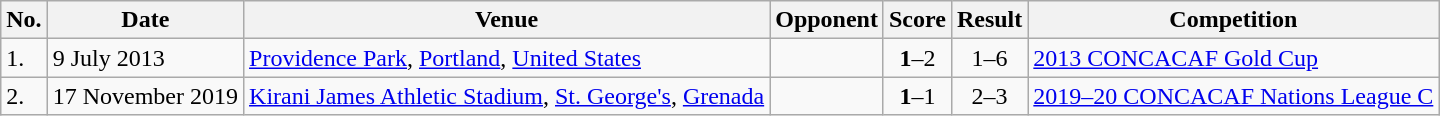<table class="wikitable">
<tr>
<th>No.</th>
<th>Date</th>
<th>Venue</th>
<th>Opponent</th>
<th>Score</th>
<th>Result</th>
<th>Competition</th>
</tr>
<tr>
<td>1.</td>
<td>9 July 2013</td>
<td><a href='#'>Providence Park</a>, <a href='#'>Portland</a>, <a href='#'>United States</a></td>
<td></td>
<td align=center><strong>1</strong>–2</td>
<td align=center>1–6</td>
<td><a href='#'>2013 CONCACAF Gold Cup</a></td>
</tr>
<tr>
<td>2.</td>
<td>17 November 2019</td>
<td><a href='#'>Kirani James Athletic Stadium</a>, <a href='#'>St. George's</a>, <a href='#'>Grenada</a></td>
<td></td>
<td align=center><strong>1</strong>–1</td>
<td align=center>2–3</td>
<td><a href='#'>2019–20 CONCACAF Nations League C</a></td>
</tr>
</table>
